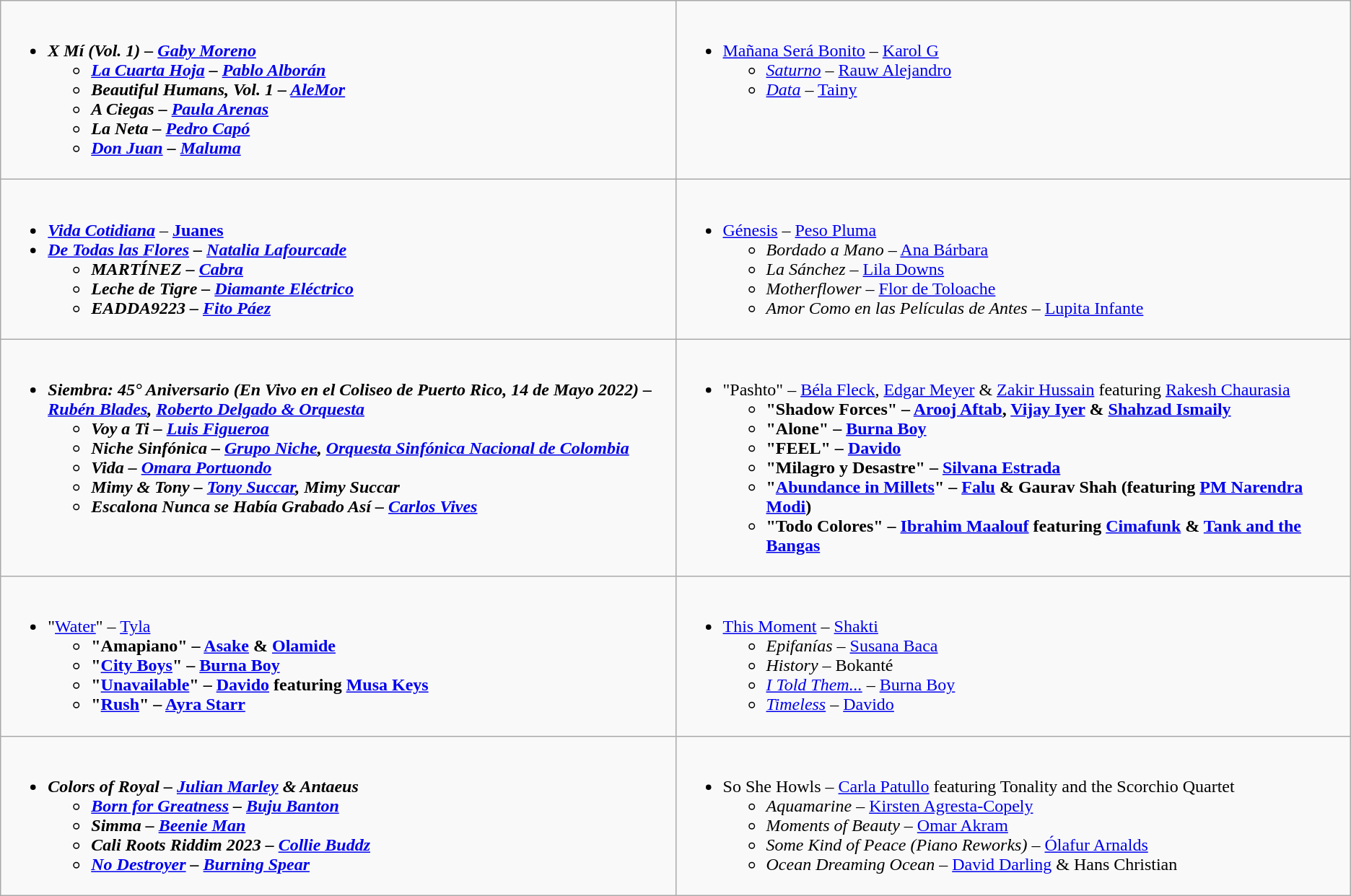<table class="wikitable">
<tr>
<td style="vertical-align:top;" width="50%"><br><ul><li><strong><em>X Mí (Vol. 1)<em> – <a href='#'>Gaby Moreno</a><strong><ul><li></em><a href='#'>La Cuarta Hoja</a><em> – <a href='#'>Pablo Alborán</a></li><li></em>Beautiful Humans, Vol. 1<em> – <a href='#'>AleMor</a></li><li></em>A Ciegas<em> – <a href='#'>Paula Arenas</a></li><li></em>La Neta<em> – <a href='#'>Pedro Capó</a></li><li></em><a href='#'>Don Juan</a><em> – <a href='#'>Maluma</a></li></ul></li></ul></td>
<td style="vertical-align:top;" width="50%"><br><ul><li></em></strong><a href='#'>Mañana Será Bonito</a></em> – <a href='#'>Karol G</a></strong><ul><li><em><a href='#'>Saturno</a></em> – <a href='#'>Rauw Alejandro</a></li><li><em><a href='#'>Data</a></em> – <a href='#'>Tainy</a></li></ul></li></ul></td>
</tr>
<tr>
<td style="vertical-align:top;" width="50%"><br><ul><li><strong><em><a href='#'>Vida Cotidiana</a></em></strong> – <strong><a href='#'>Juanes</a></strong></li><li><strong><em><a href='#'>De Todas las Flores</a><em> – <a href='#'>Natalia Lafourcade</a><strong><ul><li></em>MARTÍNEZ<em> – <a href='#'>Cabra</a></li><li></em>Leche de Tigre<em> – <a href='#'>Diamante Eléctrico</a></li><li></em>EADDA9223<em> – <a href='#'>Fito Páez</a></li></ul></li></ul></td>
<td style="vertical-align:top;" width="50%"><br><ul><li></em></strong><a href='#'>Génesis</a></em> – <a href='#'>Peso Pluma</a></strong><ul><li><em>Bordado a Mano</em> – <a href='#'>Ana Bárbara</a></li><li><em>La Sánchez</em> – <a href='#'>Lila Downs</a></li><li><em>Motherflower</em> – <a href='#'>Flor de Toloache</a></li><li><em>Amor Como en las Películas de Antes</em> – <a href='#'>Lupita Infante</a></li></ul></li></ul></td>
</tr>
<tr>
<td style="vertical-align:top;" width="50%"><br><ul><li><strong><em>Siembra: 45° Aniversario (En Vivo en el Coliseo de Puerto Rico, 14 de Mayo 2022)<em> – <a href='#'>Rubén Blades</a>, <a href='#'>Roberto Delgado & Orquesta</a><strong><ul><li></em>Voy a Ti<em> – <a href='#'>Luis Figueroa</a></li><li></em>Niche Sinfónica<em> – <a href='#'>Grupo Niche</a>, <a href='#'>Orquesta Sinfónica Nacional de Colombia</a></li><li></em>Vida<em> – <a href='#'>Omara Portuondo</a></li><li></em>Mimy & Tony<em> – <a href='#'>Tony Succar</a>, Mimy Succar</li><li></em>Escalona Nunca se Había Grabado Así<em> – <a href='#'>Carlos Vives</a></li></ul></li></ul></td>
<td style="vertical-align:top;" width="50%"><br><ul><li></strong>"Pashto" – <a href='#'>Béla Fleck</a>, <a href='#'>Edgar Meyer</a> & <a href='#'>Zakir Hussain</a> featuring <a href='#'>Rakesh Chaurasia</a><strong><ul><li>"Shadow Forces" – <a href='#'>Arooj Aftab</a>, <a href='#'>Vijay Iyer</a> & <a href='#'>Shahzad Ismaily</a></li><li>"Alone" – <a href='#'>Burna Boy</a></li><li>"FEEL" – <a href='#'>Davido</a></li><li>"Milagro y Desastre" – <a href='#'>Silvana Estrada</a></li><li>"<a href='#'>Abundance in Millets</a>" – <a href='#'>Falu</a> & Gaurav Shah (featuring <a href='#'>PM Narendra Modi</a>)</li><li>"Todo Colores" – <a href='#'>Ibrahim Maalouf</a> featuring <a href='#'>Cimafunk</a> & <a href='#'>Tank and the Bangas</a></li></ul></li></ul></td>
</tr>
<tr>
<td style="vertical-align:top;" width="50%"><br><ul><li></strong>"<a href='#'>Water</a>" – <a href='#'>Tyla</a><strong><ul><li>"Amapiano" – <a href='#'>Asake</a> & <a href='#'>Olamide</a></li><li>"<a href='#'>City Boys</a>" – <a href='#'>Burna Boy</a></li><li>"<a href='#'>Unavailable</a>" – <a href='#'>Davido</a> featuring <a href='#'>Musa Keys</a></li><li>"<a href='#'>Rush</a>" – <a href='#'>Ayra Starr</a></li></ul></li></ul></td>
<td style="vertical-align:top;" width="50%"><br><ul><li></em></strong><a href='#'>This Moment</a></em> – <a href='#'>Shakti</a></strong><ul><li><em>Epifanías</em> – <a href='#'>Susana Baca</a></li><li><em>History</em> – Bokanté</li><li><em><a href='#'>I Told Them...</a></em> – <a href='#'>Burna Boy</a></li><li><em><a href='#'>Timeless</a></em> – <a href='#'>Davido</a></li></ul></li></ul></td>
</tr>
<tr>
<td style="vertical-align:top;" width="50%"><br><ul><li><strong><em>Colors of Royal<em> – <a href='#'>Julian Marley</a> & Antaeus<strong><ul><li></em><a href='#'>Born for Greatness</a><em> – <a href='#'>Buju Banton</a></li><li></em>Simma<em> – <a href='#'>Beenie Man</a></li><li></em>Cali Roots Riddim 2023<em> – <a href='#'>Collie Buddz</a></li><li></em><a href='#'>No Destroyer</a><em> – <a href='#'>Burning Spear</a></li></ul></li></ul></td>
<td style="vertical-align:top;" width="50%"><br><ul><li></em></strong>So She Howls</em> – <a href='#'>Carla Patullo</a> featuring Tonality and the Scorchio Quartet</strong><ul><li><em>Aquamarine</em> – <a href='#'>Kirsten Agresta-Copely</a></li><li><em>Moments of Beauty</em> – <a href='#'>Omar Akram</a></li><li><em>Some Kind of Peace (Piano Reworks)</em> – <a href='#'>Ólafur Arnalds</a></li><li><em>Ocean Dreaming Ocean</em> – <a href='#'>David Darling</a> & Hans Christian</li></ul></li></ul></td>
</tr>
</table>
